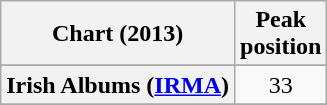<table class="wikitable sortable plainrowheaders" style="text-align:center">
<tr>
<th scope="col">Chart (2013)</th>
<th scope="col">Peak<br>position</th>
</tr>
<tr>
</tr>
<tr>
</tr>
<tr>
</tr>
<tr>
</tr>
<tr>
</tr>
<tr>
</tr>
<tr>
</tr>
<tr>
<th scope="row">Irish Albums (<a href='#'>IRMA</a>)</th>
<td style="text-align:center">33</td>
</tr>
<tr>
</tr>
<tr>
</tr>
<tr>
</tr>
<tr>
</tr>
<tr>
</tr>
<tr>
</tr>
<tr>
</tr>
<tr>
</tr>
<tr>
</tr>
<tr>
</tr>
</table>
